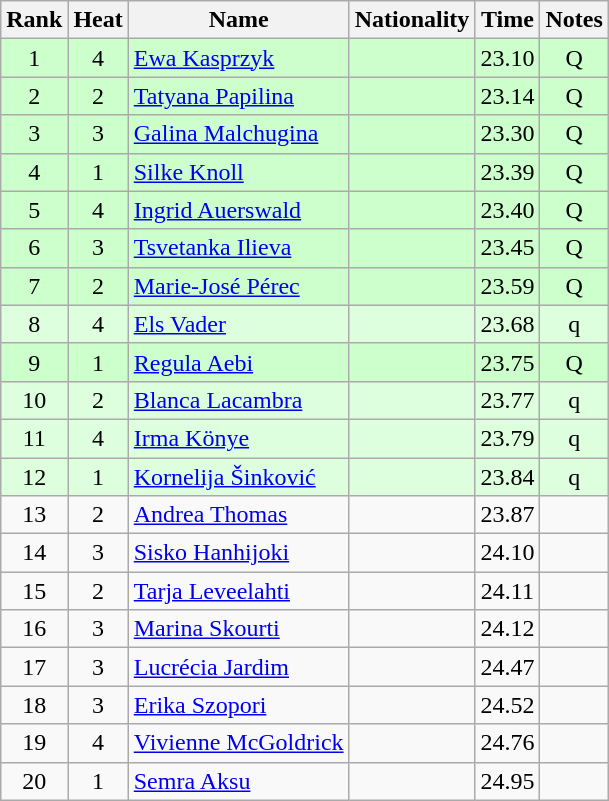<table class="wikitable sortable" style="text-align:center">
<tr>
<th>Rank</th>
<th>Heat</th>
<th>Name</th>
<th>Nationality</th>
<th>Time</th>
<th>Notes</th>
</tr>
<tr bgcolor=ccffcc>
<td>1</td>
<td>4</td>
<td align="left"><a href='#'>Ewa Kasprzyk</a></td>
<td align=left></td>
<td>23.10</td>
<td>Q</td>
</tr>
<tr bgcolor=ccffcc>
<td>2</td>
<td>2</td>
<td align="left"><a href='#'>Tatyana Papilina</a></td>
<td align=left></td>
<td>23.14</td>
<td>Q</td>
</tr>
<tr bgcolor=ccffcc>
<td>3</td>
<td>3</td>
<td align="left"><a href='#'>Galina Malchugina</a></td>
<td align=left></td>
<td>23.30</td>
<td>Q</td>
</tr>
<tr bgcolor=ccffcc>
<td>4</td>
<td>1</td>
<td align="left"><a href='#'>Silke Knoll</a></td>
<td align=left></td>
<td>23.39</td>
<td>Q</td>
</tr>
<tr bgcolor=ccffcc>
<td>5</td>
<td>4</td>
<td align="left"><a href='#'>Ingrid Auerswald</a></td>
<td align=left></td>
<td>23.40</td>
<td>Q</td>
</tr>
<tr bgcolor=ccffcc>
<td>6</td>
<td>3</td>
<td align="left"><a href='#'>Tsvetanka Ilieva</a></td>
<td align=left></td>
<td>23.45</td>
<td>Q</td>
</tr>
<tr bgcolor=ccffcc>
<td>7</td>
<td>2</td>
<td align="left"><a href='#'>Marie-José Pérec</a></td>
<td align=left></td>
<td>23.59</td>
<td>Q</td>
</tr>
<tr bgcolor=ddffdd>
<td>8</td>
<td>4</td>
<td align="left"><a href='#'>Els Vader</a></td>
<td align=left></td>
<td>23.68</td>
<td>q</td>
</tr>
<tr bgcolor=ccffcc>
<td>9</td>
<td>1</td>
<td align="left"><a href='#'>Regula Aebi</a></td>
<td align=left></td>
<td>23.75</td>
<td>Q</td>
</tr>
<tr bgcolor=ddffdd>
<td>10</td>
<td>2</td>
<td align="left"><a href='#'>Blanca Lacambra</a></td>
<td align=left></td>
<td>23.77</td>
<td>q</td>
</tr>
<tr bgcolor=ddffdd>
<td>11</td>
<td>4</td>
<td align="left"><a href='#'>Irma Könye</a></td>
<td align=left></td>
<td>23.79</td>
<td>q</td>
</tr>
<tr bgcolor=ddffdd>
<td>12</td>
<td>1</td>
<td align="left"><a href='#'>Kornelija Šinković</a></td>
<td align=left></td>
<td>23.84</td>
<td>q</td>
</tr>
<tr>
<td>13</td>
<td>2</td>
<td align="left"><a href='#'>Andrea Thomas</a></td>
<td align=left></td>
<td>23.87</td>
<td></td>
</tr>
<tr>
<td>14</td>
<td>3</td>
<td align="left"><a href='#'>Sisko Hanhijoki</a></td>
<td align=left></td>
<td>24.10</td>
<td></td>
</tr>
<tr>
<td>15</td>
<td>2</td>
<td align="left"><a href='#'>Tarja Leveelahti</a></td>
<td align=left></td>
<td>24.11</td>
<td></td>
</tr>
<tr>
<td>16</td>
<td>3</td>
<td align="left"><a href='#'>Marina Skourti</a></td>
<td align=left></td>
<td>24.12</td>
<td></td>
</tr>
<tr>
<td>17</td>
<td>3</td>
<td align="left"><a href='#'>Lucrécia Jardim</a></td>
<td align=left></td>
<td>24.47</td>
<td></td>
</tr>
<tr>
<td>18</td>
<td>3</td>
<td align="left"><a href='#'>Erika Szopori</a></td>
<td align=left></td>
<td>24.52</td>
<td></td>
</tr>
<tr>
<td>19</td>
<td>4</td>
<td align="left"><a href='#'>Vivienne McGoldrick</a></td>
<td align=left></td>
<td>24.76</td>
<td></td>
</tr>
<tr>
<td>20</td>
<td>1</td>
<td align="left"><a href='#'>Semra Aksu</a></td>
<td align=left></td>
<td>24.95</td>
<td></td>
</tr>
</table>
